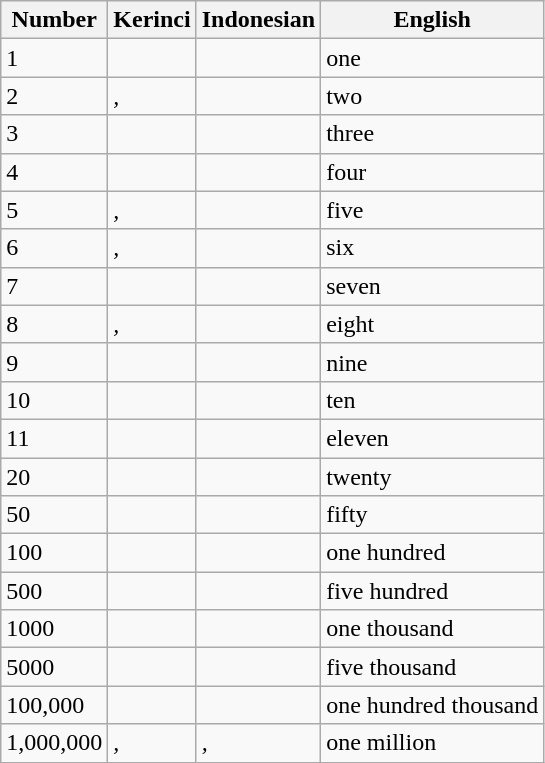<table class="wikitable">
<tr>
<th>Number</th>
<th>Kerinci</th>
<th>Indonesian</th>
<th>English</th>
</tr>
<tr>
<td>1</td>
<td><em></em></td>
<td><em></em></td>
<td>one</td>
</tr>
<tr>
<td>2</td>
<td><em>, </em></td>
<td><em></em></td>
<td>two</td>
</tr>
<tr>
<td>3</td>
<td><em></em></td>
<td><em></em></td>
<td>three</td>
</tr>
<tr>
<td>4</td>
<td><em></em></td>
<td><em></em></td>
<td>four</td>
</tr>
<tr>
<td>5</td>
<td><em>, </em></td>
<td><em></em></td>
<td>five</td>
</tr>
<tr>
<td>6</td>
<td><em>, </em></td>
<td><em></em></td>
<td>six</td>
</tr>
<tr>
<td>7</td>
<td><em></em></td>
<td><em></em></td>
<td>seven</td>
</tr>
<tr>
<td>8</td>
<td><em>, </em></td>
<td><em></em></td>
<td>eight</td>
</tr>
<tr>
<td>9</td>
<td><em></em></td>
<td><em></em></td>
<td>nine</td>
</tr>
<tr>
<td>10</td>
<td><em></em></td>
<td><em></em></td>
<td>ten</td>
</tr>
<tr>
<td>11</td>
<td><em></em></td>
<td><em></em></td>
<td>eleven</td>
</tr>
<tr>
<td>20</td>
<td><em></em></td>
<td><em></em></td>
<td>twenty</td>
</tr>
<tr>
<td>50</td>
<td><em></em></td>
<td><em></em></td>
<td>fifty</td>
</tr>
<tr>
<td>100</td>
<td><em></em></td>
<td><em></em></td>
<td>one hundred</td>
</tr>
<tr>
<td>500</td>
<td><em></em></td>
<td><em></em></td>
<td>five hundred</td>
</tr>
<tr>
<td>1000</td>
<td><em></em></td>
<td><em></em></td>
<td>one thousand</td>
</tr>
<tr>
<td>5000</td>
<td><em></em></td>
<td><em></em></td>
<td>five thousand</td>
</tr>
<tr>
<td>100,000</td>
<td><em></em></td>
<td><em></em></td>
<td>one hundred thousand</td>
</tr>
<tr>
<td>1,000,000</td>
<td><em>, </em></td>
<td><em>, </em></td>
<td>one million</td>
</tr>
</table>
